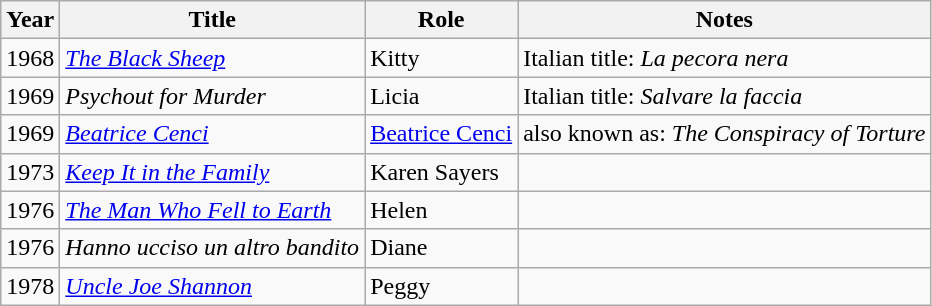<table class="wikitable sortable">
<tr>
<th>Year</th>
<th>Title</th>
<th>Role</th>
<th class="unsuitable">Notes</th>
</tr>
<tr>
<td>1968</td>
<td><em><a href='#'>The Black Sheep</a></em></td>
<td>Kitty</td>
<td>Italian title: <em>La pecora nera</em></td>
</tr>
<tr>
<td>1969</td>
<td><em>Psychout for Murder</em></td>
<td>Licia</td>
<td>Italian title: <em>Salvare la faccia</em></td>
</tr>
<tr>
<td>1969</td>
<td><em><a href='#'>Beatrice Cenci</a></em></td>
<td><a href='#'>Beatrice Cenci</a></td>
<td>also known as: <em>The Conspiracy of Torture</em></td>
</tr>
<tr>
<td>1973</td>
<td><em><a href='#'>Keep It in the Family</a></em></td>
<td>Karen Sayers</td>
<td></td>
</tr>
<tr>
<td>1976</td>
<td><em><a href='#'>The Man Who Fell to Earth</a></em></td>
<td>Helen</td>
<td></td>
</tr>
<tr>
<td>1976</td>
<td><em>Hanno ucciso un altro bandito</em></td>
<td>Diane</td>
<td></td>
</tr>
<tr>
<td>1978</td>
<td><em><a href='#'>Uncle Joe Shannon</a></em></td>
<td>Peggy</td>
<td></td>
</tr>
</table>
